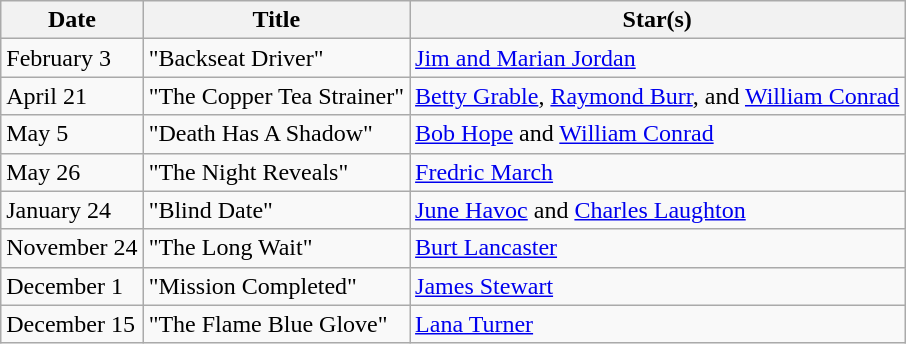<table class="wikitable">
<tr>
<th>Date</th>
<th>Title</th>
<th>Star(s)</th>
</tr>
<tr>
<td>February 3</td>
<td>"Backseat Driver"</td>
<td><a href='#'>Jim and Marian Jordan</a></td>
</tr>
<tr>
<td>April 21</td>
<td>"The Copper Tea Strainer"</td>
<td><a href='#'>Betty Grable</a>, <a href='#'>Raymond Burr</a>, and <a href='#'>William Conrad</a></td>
</tr>
<tr>
<td>May 5</td>
<td>"Death Has A Shadow"</td>
<td><a href='#'>Bob Hope</a> and <a href='#'>William Conrad</a></td>
</tr>
<tr>
<td>May 26</td>
<td>"The Night Reveals"</td>
<td><a href='#'>Fredric March</a></td>
</tr>
<tr>
<td>January 24</td>
<td>"Blind Date"</td>
<td><a href='#'>June Havoc</a> and <a href='#'>Charles Laughton</a></td>
</tr>
<tr>
<td>November 24</td>
<td>"The Long Wait"</td>
<td><a href='#'>Burt Lancaster</a></td>
</tr>
<tr>
<td>December 1</td>
<td>"Mission Completed"</td>
<td><a href='#'>James Stewart</a></td>
</tr>
<tr>
<td>December 15</td>
<td>"The Flame Blue Glove"</td>
<td><a href='#'>Lana Turner</a></td>
</tr>
</table>
